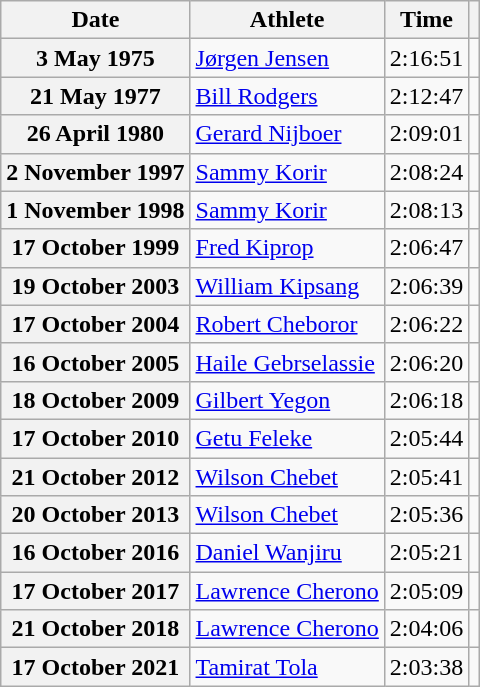<table class="wikitable plainrowheaders">
<tr>
<th scope="col">Date</th>
<th scope="col">Athlete</th>
<th scope="col">Time</th>
<th scope="col"></th>
</tr>
<tr>
<th scope="row">3 May 1975</th>
<td> <a href='#'>Jørgen Jensen</a></td>
<td>2:16:51</td>
<td style="text-align:center;"></td>
</tr>
<tr>
<th scope="row">21 May 1977</th>
<td> <a href='#'>Bill Rodgers</a></td>
<td>2:12:47</td>
<td style="text-align:center;"></td>
</tr>
<tr>
<th scope="row">26 April 1980</th>
<td> <a href='#'>Gerard Nijboer</a></td>
<td>2:09:01</td>
<td style="text-align:center;"></td>
</tr>
<tr>
<th scope="row">2 November 1997</th>
<td> <a href='#'>Sammy Korir</a></td>
<td>2:08:24</td>
<td style="text-align:center;"></td>
</tr>
<tr>
<th scope="row">1 November 1998</th>
<td> <a href='#'>Sammy Korir</a></td>
<td>2:08:13</td>
<td style="text-align:center;"></td>
</tr>
<tr>
<th scope="row">17 October 1999</th>
<td> <a href='#'>Fred Kiprop</a></td>
<td>2:06:47</td>
<td style="text-align:center;"></td>
</tr>
<tr>
<th scope="row">19 October 2003</th>
<td> <a href='#'>William Kipsang</a></td>
<td>2:06:39</td>
<td style="text-align:center;"></td>
</tr>
<tr>
<th scope="row">17 October 2004</th>
<td> <a href='#'>Robert Cheboror</a></td>
<td>2:06:22</td>
<td style="text-align:center;"></td>
</tr>
<tr>
<th scope="row">16 October 2005</th>
<td> <a href='#'>Haile Gebrselassie</a></td>
<td>2:06:20</td>
<td style="text-align:center;"></td>
</tr>
<tr>
<th scope="row">18 October 2009</th>
<td> <a href='#'>Gilbert Yegon</a></td>
<td>2:06:18</td>
<td style="text-align:center;"></td>
</tr>
<tr>
<th scope="row">17 October 2010</th>
<td> <a href='#'>Getu Feleke</a></td>
<td>2:05:44</td>
<td style="text-align:center;"></td>
</tr>
<tr>
<th scope="row">21 October 2012</th>
<td> <a href='#'>Wilson Chebet</a></td>
<td>2:05:41</td>
<td style="text-align:center;"></td>
</tr>
<tr>
<th scope="row">20 October 2013</th>
<td> <a href='#'>Wilson Chebet</a></td>
<td>2:05:36</td>
<td style="text-align:center;"></td>
</tr>
<tr>
<th scope="row">16 October 2016</th>
<td> <a href='#'>Daniel Wanjiru</a></td>
<td>2:05:21</td>
<td style="text-align:center;"></td>
</tr>
<tr>
<th scope="row">17 October 2017</th>
<td> <a href='#'>Lawrence Cherono</a></td>
<td>2:05:09</td>
<td style="text-align:center;"></td>
</tr>
<tr>
<th scope="row">21 October 2018</th>
<td> <a href='#'>Lawrence Cherono</a></td>
<td>2:04:06</td>
<td style="text-align:center;"></td>
</tr>
<tr>
<th scope="row">17 October 2021</th>
<td> <a href='#'>Tamirat Tola</a></td>
<td>2:03:38</td>
<td style="text-align:center;"></td>
</tr>
</table>
